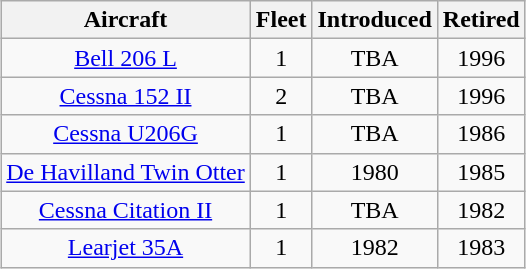<table class="wikitable" style="margin:1em auto; border-collapse:collapse;text-align:center">
<tr>
<th>Aircraft</th>
<th>Fleet</th>
<th>Introduced</th>
<th>Retired</th>
</tr>
<tr>
<td><a href='#'>Bell 206 L</a></td>
<td>1</td>
<td>TBA</td>
<td>1996</td>
</tr>
<tr>
<td><a href='#'>Cessna 152 II</a></td>
<td>2</td>
<td>TBA</td>
<td>1996</td>
</tr>
<tr>
<td><a href='#'>Cessna U206G</a></td>
<td>1</td>
<td>TBA</td>
<td>1986</td>
</tr>
<tr>
<td><a href='#'>De Havilland Twin Otter</a></td>
<td>1</td>
<td>1980</td>
<td>1985</td>
</tr>
<tr>
<td><a href='#'>Cessna Citation II</a></td>
<td>1</td>
<td>TBA</td>
<td>1982</td>
</tr>
<tr>
<td><a href='#'>Learjet 35A</a></td>
<td>1</td>
<td>1982</td>
<td>1983</td>
</tr>
</table>
